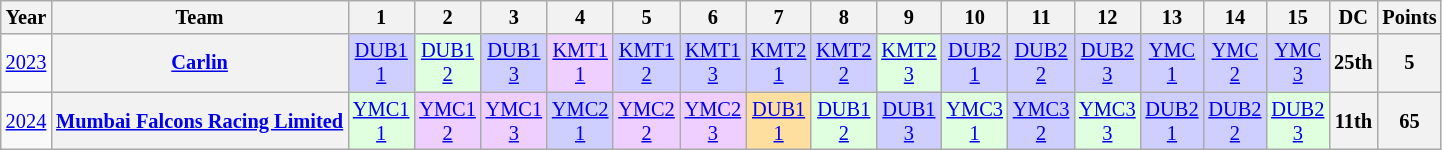<table class="wikitable" style="text-align:center; font-size:85%">
<tr>
<th>Year</th>
<th>Team</th>
<th>1</th>
<th>2</th>
<th>3</th>
<th>4</th>
<th>5</th>
<th>6</th>
<th>7</th>
<th>8</th>
<th>9</th>
<th>10</th>
<th>11</th>
<th>12</th>
<th>13</th>
<th>14</th>
<th>15</th>
<th>DC</th>
<th>Points</th>
</tr>
<tr>
<td><a href='#'>2023</a></td>
<th nowrap><a href='#'>Carlin</a></th>
<td style="background:#CFCFFF;"><a href='#'>DUB1<br>1</a><br> </td>
<td style="background:#DFFFDF;"><a href='#'>DUB1<br>2</a><br> </td>
<td style="background:#CFCFFF;"><a href='#'>DUB1<br>3</a><br> </td>
<td style="background:#EFCFFF;"><a href='#'>KMT1<br>1</a><br> </td>
<td style="background:#CFCFFF;"><a href='#'>KMT1<br>2</a><br> </td>
<td style="background:#CFCFFF;"><a href='#'>KMT1<br>3</a><br> </td>
<td style="background:#CFCFFF;"><a href='#'>KMT2<br>1</a><br> </td>
<td style="background:#CFCFFF;"><a href='#'>KMT2<br>2</a> <br> </td>
<td style="background:#DFFFDF;"><a href='#'>KMT2<br>3</a> <br> </td>
<td style="background:#CFCFFF;"><a href='#'>DUB2<br>1</a> <br> </td>
<td style="background:#CFCFFF;"><a href='#'>DUB2<br>2</a> <br> </td>
<td style="background:#CFCFFF;"><a href='#'>DUB2<br>3</a> <br> </td>
<td style="background:#CFCFFF;"><a href='#'>YMC<br>1</a><br> </td>
<td style="background:#CFCFFF;"><a href='#'>YMC<br>2</a><br> </td>
<td style="background:#CFCFFF;"><a href='#'>YMC<br>3</a><br> </td>
<th>25th</th>
<th>5</th>
</tr>
<tr>
<td><a href='#'>2024</a></td>
<th nowrap><a href='#'>Mumbai Falcons Racing Limited</a></th>
<td style="background:#DFFFDF;"><a href='#'>YMC1<br>1</a><br></td>
<td style="background:#EFCFFF;"><a href='#'>YMC1<br>2</a><br></td>
<td style="background:#EFCFFF;"><a href='#'>YMC1<br>3</a><br></td>
<td style="background:#CFCFFF;"><a href='#'>YMC2<br>1</a><br></td>
<td style="background:#EFCFFF;"><a href='#'>YMC2<br>2</a><br></td>
<td style="background:#EFCFFF;"><a href='#'>YMC2<br>3</a><br></td>
<td style="background:#FFDF9F;"><a href='#'>DUB1<br>1</a><br></td>
<td style="background:#DFFFDF;"><a href='#'>DUB1<br>2</a><br></td>
<td style="background:#CFCFFF;"><a href='#'>DUB1<br>3</a><br></td>
<td style="background:#DFFFDF;"><a href='#'>YMC3<br>1</a><br></td>
<td style="background:#CFCFFF;"><a href='#'>YMC3<br>2</a><br></td>
<td style="background:#DFFFDF;"><a href='#'>YMC3<br>3</a><br></td>
<td style="background:#CFCFFF;"><a href='#'>DUB2<br>1</a><br></td>
<td style="background:#CFCFFF;"><a href='#'>DUB2<br>2</a><br></td>
<td style="background:#DFFFDF;"><a href='#'>DUB2<br>3</a><br></td>
<th>11th</th>
<th>65</th>
</tr>
</table>
